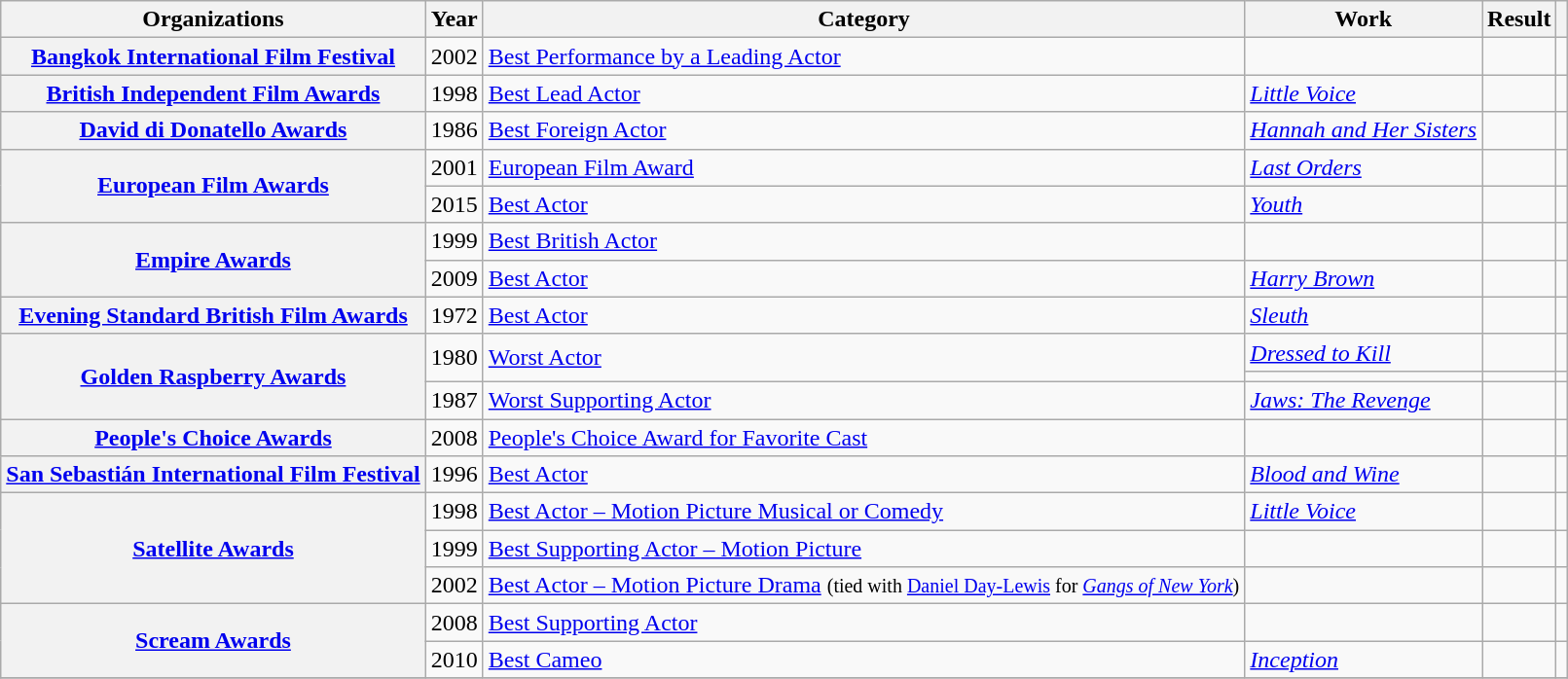<table class= "wikitable plainrowheaders sortable">
<tr>
<th>Organizations</th>
<th scope="col">Year</th>
<th scope="col">Category</th>
<th scope="col">Work</th>
<th scope="col">Result</th>
<th scope="col" class="unsortable"></th>
</tr>
<tr>
<th scope="row" rowspan="1"><a href='#'>Bangkok International Film Festival</a></th>
<td>2002</td>
<td><a href='#'>Best Performance by a Leading Actor</a></td>
<td><em></em></td>
<td></td>
<td></td>
</tr>
<tr>
<th scope="row" rowspan="1"><a href='#'>British Independent Film Awards</a></th>
<td>1998</td>
<td><a href='#'>Best Lead Actor</a></td>
<td><em><a href='#'>Little Voice</a></em></td>
<td></td>
<td></td>
</tr>
<tr>
<th scope="row" rowspan="1"><a href='#'>David di Donatello Awards</a></th>
<td>1986</td>
<td><a href='#'>Best Foreign Actor</a></td>
<td><em><a href='#'>Hannah and Her Sisters</a></em></td>
<td></td>
<td></td>
</tr>
<tr>
<th scope="row" rowspan="2"><a href='#'>European Film Awards</a></th>
<td>2001</td>
<td><a href='#'>European Film Award</a></td>
<td><em><a href='#'>Last Orders</a></em></td>
<td></td>
<td></td>
</tr>
<tr>
<td>2015</td>
<td><a href='#'>Best Actor</a></td>
<td><em><a href='#'>Youth</a></em></td>
<td></td>
<td></td>
</tr>
<tr>
<th scope="row" rowspan="2"><a href='#'>Empire Awards</a></th>
<td>1999</td>
<td><a href='#'>Best British Actor</a></td>
<td><em></em></td>
<td></td>
<td></td>
</tr>
<tr>
<td>2009</td>
<td><a href='#'>Best Actor</a></td>
<td><em><a href='#'>Harry Brown</a></em></td>
<td></td>
<td></td>
</tr>
<tr>
<th scope="row" rowspan="1"><a href='#'>Evening Standard British Film Awards</a></th>
<td>1972</td>
<td><a href='#'>Best Actor</a></td>
<td><em><a href='#'>Sleuth</a></em></td>
<td></td>
<td></td>
</tr>
<tr>
<th scope="row" rowspan="3"><a href='#'>Golden Raspberry Awards</a></th>
<td rowspan="2">1980</td>
<td rowspan="2"><a href='#'>Worst Actor</a></td>
<td><em><a href='#'>Dressed to Kill</a></em></td>
<td></td>
<td></td>
</tr>
<tr>
<td><em></em></td>
<td></td>
<td></td>
</tr>
<tr>
<td>1987</td>
<td><a href='#'>Worst Supporting Actor</a></td>
<td><em><a href='#'>Jaws: The Revenge</a></em></td>
<td></td>
<td></td>
</tr>
<tr>
<th scope="row" rowspan="1"><a href='#'>People's Choice Awards</a></th>
<td>2008</td>
<td><a href='#'>People's Choice Award for Favorite Cast</a></td>
<td><em></em></td>
<td></td>
<td></td>
</tr>
<tr>
<th scope="row" rowspan="1"><a href='#'>San Sebastián International Film Festival</a></th>
<td>1996</td>
<td><a href='#'>Best Actor</a></td>
<td><em><a href='#'>Blood and Wine</a></em></td>
<td></td>
<td></td>
</tr>
<tr>
<th scope="row" rowspan="3"><a href='#'>Satellite Awards</a></th>
<td>1998</td>
<td><a href='#'>Best Actor – Motion Picture Musical or Comedy</a></td>
<td><em><a href='#'>Little Voice</a></em></td>
<td></td>
<td></td>
</tr>
<tr>
<td>1999</td>
<td><a href='#'>Best Supporting Actor – Motion Picture</a></td>
<td><em></em></td>
<td></td>
<td></td>
</tr>
<tr>
<td>2002</td>
<td><a href='#'>Best Actor – Motion Picture Drama</a> <small>(tied with <a href='#'>Daniel Day-Lewis</a> for <em><a href='#'>Gangs of New York</a></em>)</small></td>
<td><em></em></td>
<td></td>
<td></td>
</tr>
<tr>
<th scope="row" rowspan="2"><a href='#'>Scream Awards</a></th>
<td>2008</td>
<td><a href='#'>Best Supporting Actor</a></td>
<td><em></em></td>
<td></td>
<td></td>
</tr>
<tr>
<td>2010</td>
<td><a href='#'>Best Cameo</a></td>
<td><em><a href='#'>Inception</a></em></td>
<td></td>
<td></td>
</tr>
<tr>
</tr>
</table>
